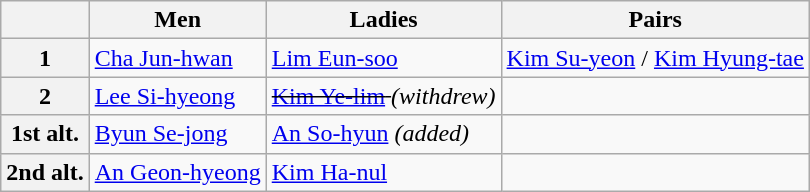<table class="wikitable">
<tr>
<th></th>
<th>Men</th>
<th>Ladies</th>
<th>Pairs</th>
</tr>
<tr>
<th>1</th>
<td><a href='#'>Cha Jun-hwan</a></td>
<td><a href='#'>Lim Eun-soo</a></td>
<td><a href='#'>Kim Su-yeon</a> / <a href='#'>Kim Hyung-tae</a></td>
</tr>
<tr>
<th>2</th>
<td><a href='#'>Lee Si-hyeong</a></td>
<td><s> <a href='#'>Kim Ye-lim</a> </s> <em>(withdrew)</em></td>
<td></td>
</tr>
<tr>
<th>1st alt.</th>
<td><a href='#'>Byun Se-jong</a></td>
<td><a href='#'>An So-hyun</a> <em>(added)</em></td>
<td></td>
</tr>
<tr>
<th>2nd alt.</th>
<td><a href='#'>An Geon-hyeong</a></td>
<td><a href='#'>Kim Ha-nul</a></td>
<td></td>
</tr>
</table>
